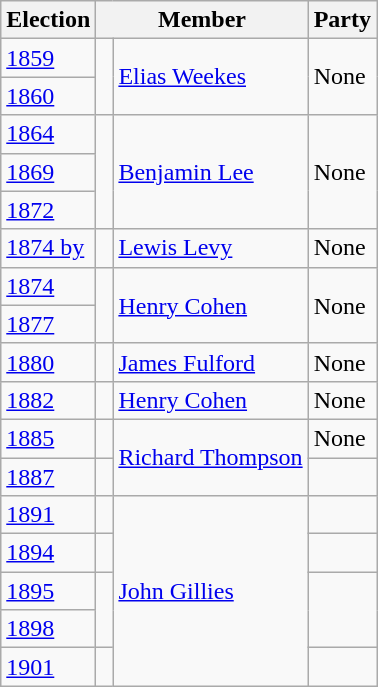<table class="wikitable">
<tr>
<th>Election</th>
<th colspan="2">Member</th>
<th>Party</th>
</tr>
<tr>
<td><a href='#'>1859</a></td>
<td rowspan="2" > </td>
<td rowspan="2"><a href='#'>Elias Weekes</a></td>
<td rowspan="2">None</td>
</tr>
<tr>
<td><a href='#'>1860</a></td>
</tr>
<tr>
<td><a href='#'>1864</a></td>
<td rowspan="3" > </td>
<td rowspan="3"><a href='#'>Benjamin Lee</a></td>
<td rowspan="3">None</td>
</tr>
<tr>
<td><a href='#'>1869</a></td>
</tr>
<tr>
<td><a href='#'>1872</a></td>
</tr>
<tr>
<td><a href='#'>1874 by</a></td>
<td> </td>
<td><a href='#'>Lewis Levy</a></td>
<td>None</td>
</tr>
<tr>
<td><a href='#'>1874</a></td>
<td rowspan="2" > </td>
<td rowspan="2"><a href='#'>Henry Cohen</a></td>
<td rowspan="2">None</td>
</tr>
<tr>
<td><a href='#'>1877</a></td>
</tr>
<tr>
<td><a href='#'>1880</a></td>
<td> </td>
<td><a href='#'>James Fulford</a></td>
<td>None</td>
</tr>
<tr>
<td><a href='#'>1882</a></td>
<td> </td>
<td><a href='#'>Henry Cohen</a></td>
<td>None</td>
</tr>
<tr>
<td><a href='#'>1885</a></td>
<td> </td>
<td rowspan="2"><a href='#'>Richard Thompson</a></td>
<td>None</td>
</tr>
<tr>
<td><a href='#'>1887</a></td>
<td> </td>
<td></td>
</tr>
<tr>
<td><a href='#'>1891</a></td>
<td> </td>
<td rowspan="5"><a href='#'>John Gillies</a></td>
<td></td>
</tr>
<tr>
<td><a href='#'>1894</a></td>
<td> </td>
<td></td>
</tr>
<tr>
<td><a href='#'>1895</a></td>
<td rowspan="2" > </td>
<td rowspan="2"></td>
</tr>
<tr>
<td><a href='#'>1898</a></td>
</tr>
<tr>
<td><a href='#'>1901</a></td>
<td> </td>
<td></td>
</tr>
</table>
